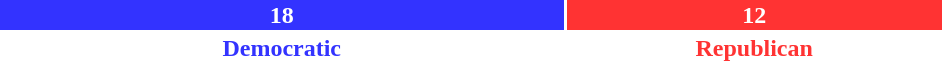<table style="width:50%">
<tr>
<td scope="row" colspan="3" style="text-align:center"></td>
</tr>
<tr>
<td scope="row" style="background:#33F; width:60%; text-align:center; color:white"><strong>18</strong></td>
<td style="background:#F33; width:40%; text-align:center; color:white"><strong>12</strong></td>
</tr>
<tr>
<td scope="row" style="text-align:center; color:#33F"><strong>Democratic</strong></td>
<td style="text-align:center; color:#F33"><strong>Republican</strong></td>
</tr>
</table>
